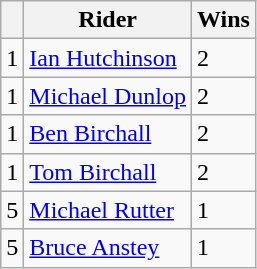<table class="wikitable">
<tr>
<th></th>
<th>Rider</th>
<th>Wins</th>
</tr>
<tr>
<td>1</td>
<td> <a href='#'>Ian Hutchinson</a></td>
<td>2</td>
</tr>
<tr>
<td>1</td>
<td> <a href='#'>Michael Dunlop</a></td>
<td>2</td>
</tr>
<tr>
<td>1</td>
<td> <a href='#'>Ben Birchall</a></td>
<td>2</td>
</tr>
<tr>
<td>1</td>
<td> <a href='#'>Tom Birchall</a></td>
<td>2</td>
</tr>
<tr>
<td>5</td>
<td> <a href='#'>Michael Rutter</a></td>
<td>1</td>
</tr>
<tr>
<td>5</td>
<td> <a href='#'>Bruce Anstey</a></td>
<td>1</td>
</tr>
</table>
